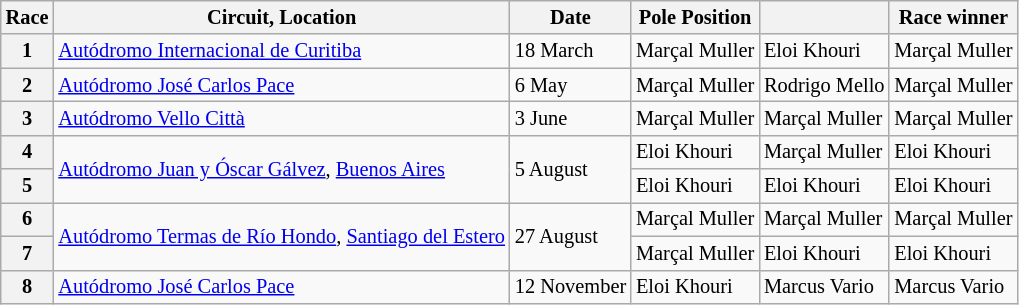<table class="wikitable" style="font-size: 85%;">
<tr>
<th>Race</th>
<th>Circuit, Location</th>
<th>Date</th>
<th>Pole Position</th>
<th></th>
<th>Race winner</th>
</tr>
<tr>
<th>1</th>
<td> <a href='#'>Autódromo Internacional de Curitiba</a></td>
<td>18 March</td>
<td> Marçal Muller</td>
<td> Eloi Khouri</td>
<td> Marçal Muller</td>
</tr>
<tr>
<th>2</th>
<td> <a href='#'>Autódromo José Carlos Pace</a></td>
<td>6 May</td>
<td> Marçal Muller</td>
<td> Rodrigo Mello</td>
<td> Marçal Muller</td>
</tr>
<tr>
<th>3</th>
<td> <a href='#'>Autódromo Vello Città</a></td>
<td>3 June</td>
<td> Marçal Muller</td>
<td> Marçal Muller</td>
<td> Marçal Muller</td>
</tr>
<tr>
<th>4</th>
<td rowspan=2> <a href='#'>Autódromo Juan y Óscar Gálvez</a>, <a href='#'>Buenos Aires</a></td>
<td rowspan=2>5 August</td>
<td> Eloi Khouri</td>
<td> Marçal Muller</td>
<td> Eloi Khouri</td>
</tr>
<tr>
<th>5</th>
<td> Eloi Khouri</td>
<td> Eloi Khouri</td>
<td> Eloi Khouri</td>
</tr>
<tr>
<th>6</th>
<td rowspan=2> <a href='#'>Autódromo Termas de Río Hondo</a>, <a href='#'>Santiago del Estero</a></td>
<td rowspan=2>27 August</td>
<td> Marçal Muller</td>
<td> Marçal Muller</td>
<td> Marçal Muller</td>
</tr>
<tr>
<th>7</th>
<td> Marçal Muller</td>
<td> Eloi Khouri</td>
<td> Eloi Khouri</td>
</tr>
<tr>
<th>8</th>
<td> <a href='#'>Autódromo José Carlos Pace</a></td>
<td>12 November</td>
<td> Eloi Khouri</td>
<td> Marcus Vario</td>
<td> Marcus Vario</td>
</tr>
</table>
